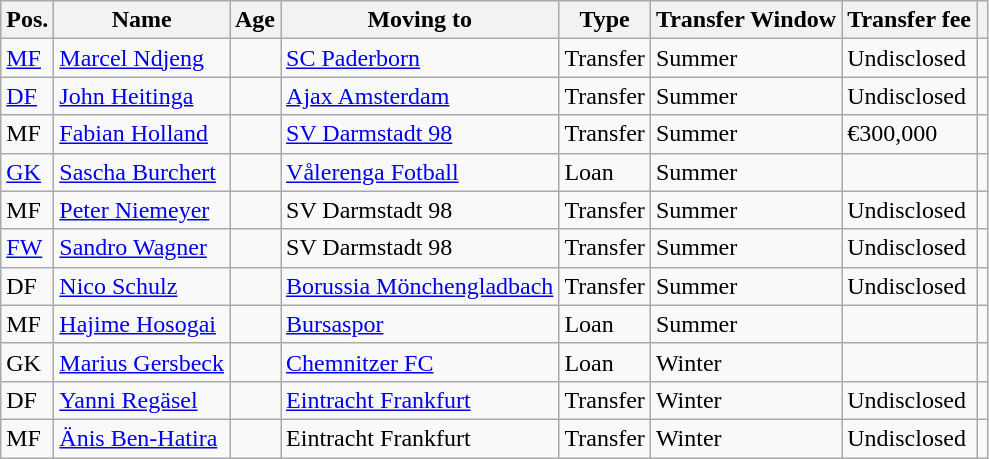<table class="wikitable">
<tr>
<th>Pos.</th>
<th>Name</th>
<th>Age</th>
<th>Moving to</th>
<th>Type</th>
<th>Transfer Window</th>
<th>Transfer fee</th>
<th></th>
</tr>
<tr>
<td><a href='#'>MF</a></td>
<td> <a href='#'>Marcel Ndjeng</a></td>
<td></td>
<td><a href='#'>SC Paderborn</a></td>
<td>Transfer</td>
<td>Summer</td>
<td>Undisclosed</td>
<td></td>
</tr>
<tr>
<td><a href='#'>DF</a></td>
<td> <a href='#'>John Heitinga</a></td>
<td></td>
<td><a href='#'>Ajax Amsterdam</a></td>
<td>Transfer</td>
<td>Summer</td>
<td>Undisclosed</td>
<td></td>
</tr>
<tr>
<td>MF</td>
<td> <a href='#'>Fabian Holland</a></td>
<td></td>
<td><a href='#'>SV Darmstadt 98</a></td>
<td>Transfer</td>
<td>Summer</td>
<td>€300,000</td>
<td></td>
</tr>
<tr>
<td><a href='#'>GK</a></td>
<td> <a href='#'>Sascha Burchert</a></td>
<td></td>
<td><a href='#'>Vålerenga Fotball</a></td>
<td>Loan</td>
<td>Summer</td>
<td></td>
<td></td>
</tr>
<tr>
<td>MF</td>
<td> <a href='#'>Peter Niemeyer</a></td>
<td></td>
<td>SV Darmstadt 98</td>
<td>Transfer</td>
<td>Summer</td>
<td>Undisclosed</td>
<td></td>
</tr>
<tr>
<td><a href='#'>FW</a></td>
<td> <a href='#'>Sandro Wagner</a></td>
<td></td>
<td>SV Darmstadt 98</td>
<td>Transfer</td>
<td>Summer</td>
<td>Undisclosed</td>
<td></td>
</tr>
<tr>
<td>DF</td>
<td> <a href='#'>Nico Schulz</a></td>
<td></td>
<td><a href='#'>Borussia Mönchengladbach</a></td>
<td>Transfer</td>
<td>Summer</td>
<td>Undisclosed</td>
<td></td>
</tr>
<tr>
<td>MF</td>
<td> <a href='#'>Hajime Hosogai</a></td>
<td></td>
<td><a href='#'>Bursaspor</a></td>
<td>Loan</td>
<td>Summer</td>
<td></td>
<td></td>
</tr>
<tr>
<td>GK</td>
<td> <a href='#'>Marius Gersbeck</a></td>
<td></td>
<td><a href='#'>Chemnitzer FC</a></td>
<td>Loan</td>
<td>Winter</td>
<td></td>
<td></td>
</tr>
<tr>
<td>DF</td>
<td> <a href='#'>Yanni Regäsel</a></td>
<td></td>
<td><a href='#'>Eintracht Frankfurt</a></td>
<td>Transfer</td>
<td>Winter</td>
<td>Undisclosed</td>
<td></td>
</tr>
<tr>
<td>MF</td>
<td> <a href='#'>Änis Ben-Hatira</a></td>
<td></td>
<td>Eintracht Frankfurt</td>
<td>Transfer</td>
<td>Winter</td>
<td>Undisclosed</td>
<td></td>
</tr>
</table>
